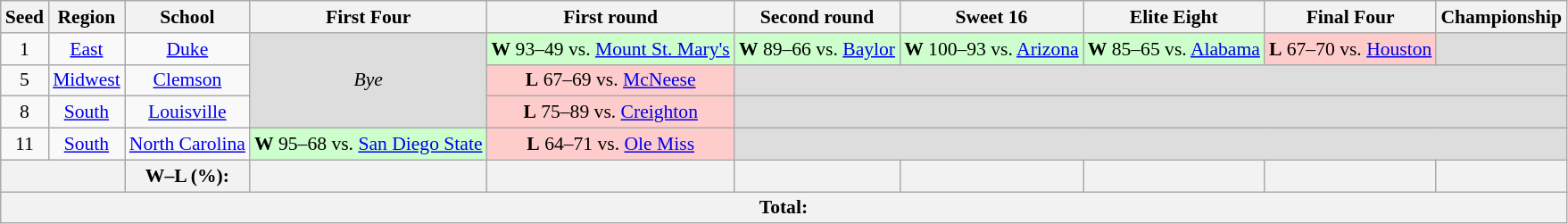<table class="sortable wikitable" style="white-space:nowrap; text-align:center; font-size:90%;">
<tr>
<th>Seed</th>
<th>Region</th>
<th>School</th>
<th>First Four</th>
<th>First round</th>
<th>Second round</th>
<th>Sweet 16</th>
<th>Elite Eight</th>
<th>Final Four</th>
<th>Championship</th>
</tr>
<tr>
<td>1</td>
<td><a href='#'>East</a></td>
<td><a href='#'>Duke</a></td>
<td rowspan=3 style="background:#ddd;"><em>Bye</em></td>
<td style="background:#cfc;"><strong>W</strong> 93–49 vs.  <a href='#'>Mount St. Mary's</a> </td>
<td style="background:#cfc;"><strong>W</strong> 89–66 vs.  <a href='#'>Baylor</a> </td>
<td style="background:#cfc;"><strong>W</strong> 100–93 vs.  <a href='#'>Arizona</a> </td>
<td style="background:#cfc;"><strong>W</strong> 85–65 vs.  <a href='#'>Alabama</a> </td>
<td style="background:#fcc;"><strong>L</strong> 67–70 vs.  <a href='#'>Houston</a> </td>
<td style="background:#ddd;"></td>
</tr>
<tr>
<td>5</td>
<td><a href='#'>Midwest</a></td>
<td><a href='#'>Clemson</a></td>
<td style="background:#fcc;"><strong>L</strong> 67–69 vs.  <a href='#'>McNeese</a> </td>
<td style="background:#ddd;" colspan=5></td>
</tr>
<tr>
<td>8</td>
<td><a href='#'>South</a></td>
<td><a href='#'>Louisville</a></td>
<td style="background:#fcc;"><strong>L</strong> 75–89 vs.  <a href='#'>Creighton</a> </td>
<td style="background:#ddd;" colspan=5></td>
</tr>
<tr>
<td>11</td>
<td><a href='#'>South</a></td>
<td><a href='#'>North Carolina</a></td>
<td style="background:#cfc;"><strong>W</strong> 95–68 vs.  <a href='#'>San Diego State</a> </td>
<td style="background:#fcc;"><strong>L</strong> 64–71 vs.  <a href='#'>Ole Miss</a> </td>
<td style="background:#ddd;" colspan=5></td>
</tr>
<tr>
<th colspan=2></th>
<th>W–L (%):</th>
<th></th>
<th></th>
<th></th>
<th></th>
<th></th>
<th></th>
<th></th>
</tr>
<tr>
<th colspan=10>Total: </th>
</tr>
</table>
